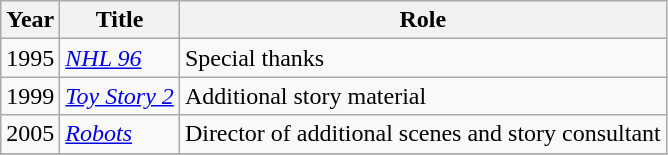<table class="wikitable">
<tr>
<th>Year</th>
<th>Title</th>
<th>Role</th>
</tr>
<tr>
<td>1995</td>
<td><em><a href='#'>NHL 96</a></em></td>
<td>Special thanks</td>
</tr>
<tr>
<td>1999</td>
<td><em><a href='#'>Toy Story 2</a></em></td>
<td>Additional story material</td>
</tr>
<tr>
<td>2005</td>
<td><em><a href='#'>Robots</a></em></td>
<td>Director of additional scenes and story consultant</td>
</tr>
<tr>
</tr>
</table>
